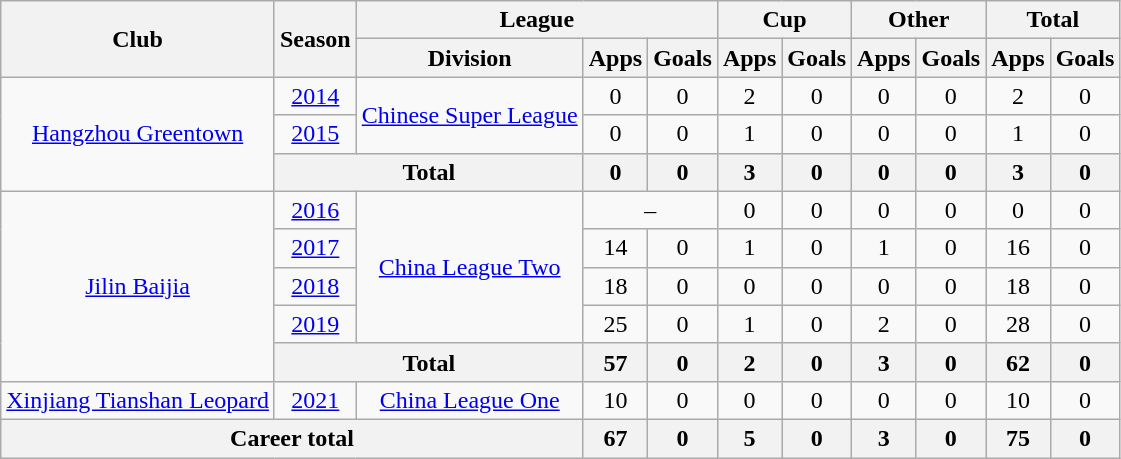<table class="wikitable" style="text-align: center">
<tr>
<th rowspan="2">Club</th>
<th rowspan="2">Season</th>
<th colspan="3">League</th>
<th colspan="2">Cup</th>
<th colspan="2">Other</th>
<th colspan="2">Total</th>
</tr>
<tr>
<th>Division</th>
<th>Apps</th>
<th>Goals</th>
<th>Apps</th>
<th>Goals</th>
<th>Apps</th>
<th>Goals</th>
<th>Apps</th>
<th>Goals</th>
</tr>
<tr>
<td rowspan="3"><a href='#'>Hangzhou Greentown</a></td>
<td><a href='#'>2014</a></td>
<td rowspan="2"><a href='#'>Chinese Super League</a></td>
<td>0</td>
<td>0</td>
<td>2</td>
<td>0</td>
<td>0</td>
<td>0</td>
<td>2</td>
<td>0</td>
</tr>
<tr>
<td><a href='#'>2015</a></td>
<td>0</td>
<td>0</td>
<td>1</td>
<td>0</td>
<td>0</td>
<td>0</td>
<td>1</td>
<td>0</td>
</tr>
<tr>
<th colspan=2>Total</th>
<th>0</th>
<th>0</th>
<th>3</th>
<th>0</th>
<th>0</th>
<th>0</th>
<th>3</th>
<th>0</th>
</tr>
<tr>
<td rowspan="5"><a href='#'>Jilin Baijia</a></td>
<td><a href='#'>2016</a></td>
<td rowspan="4"><a href='#'>China League Two</a></td>
<td colspan="2">–</td>
<td>0</td>
<td>0</td>
<td>0</td>
<td>0</td>
<td>0</td>
<td>0</td>
</tr>
<tr>
<td><a href='#'>2017</a></td>
<td>14</td>
<td>0</td>
<td>1</td>
<td>0</td>
<td>1</td>
<td>0</td>
<td>16</td>
<td>0</td>
</tr>
<tr>
<td><a href='#'>2018</a></td>
<td>18</td>
<td>0</td>
<td>0</td>
<td>0</td>
<td>0</td>
<td>0</td>
<td>18</td>
<td>0</td>
</tr>
<tr>
<td><a href='#'>2019</a></td>
<td>25</td>
<td>0</td>
<td>1</td>
<td>0</td>
<td>2</td>
<td>0</td>
<td>28</td>
<td>0</td>
</tr>
<tr>
<th colspan=2>Total</th>
<th>57</th>
<th>0</th>
<th>2</th>
<th>0</th>
<th>3</th>
<th>0</th>
<th>62</th>
<th>0</th>
</tr>
<tr>
<td><a href='#'>Xinjiang Tianshan Leopard</a></td>
<td><a href='#'>2021</a></td>
<td><a href='#'>China League One</a></td>
<td>10</td>
<td>0</td>
<td>0</td>
<td>0</td>
<td>0</td>
<td>0</td>
<td>10</td>
<td>0</td>
</tr>
<tr>
<th colspan=3>Career total</th>
<th>67</th>
<th>0</th>
<th>5</th>
<th>0</th>
<th>3</th>
<th>0</th>
<th>75</th>
<th>0</th>
</tr>
</table>
